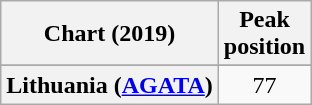<table class="wikitable sortable plainrowheaders" style="text-align:center">
<tr>
<th scope="col">Chart (2019)</th>
<th scope="col">Peak<br>position</th>
</tr>
<tr>
</tr>
<tr>
</tr>
<tr>
<th scope="row">Lithuania (<a href='#'>AGATA</a>)</th>
<td>77</td>
</tr>
</table>
